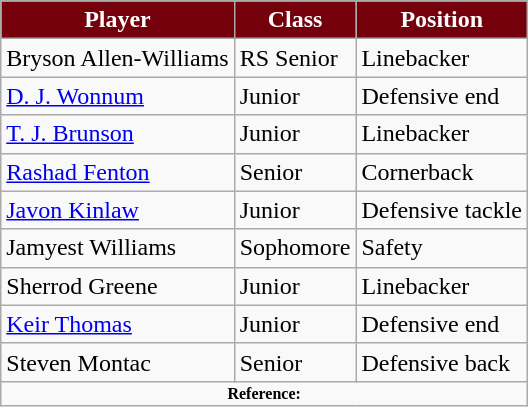<table class="wikitable">
<tr ;>
<th style="background:#73000a;color:white;">Player</th>
<th style="background:#73000a;color:white;">Class</th>
<th style="background:#73000a;color:white;">Position</th>
</tr>
<tr>
<td>Bryson Allen-Williams</td>
<td>RS Senior</td>
<td>Linebacker</td>
</tr>
<tr>
<td><a href='#'>D. J. Wonnum</a></td>
<td>Junior</td>
<td>Defensive end</td>
</tr>
<tr>
<td><a href='#'>T. J. Brunson</a></td>
<td>Junior</td>
<td>Linebacker</td>
</tr>
<tr>
<td><a href='#'>Rashad Fenton</a></td>
<td>Senior</td>
<td>Cornerback</td>
</tr>
<tr>
<td><a href='#'>Javon Kinlaw</a></td>
<td>Junior</td>
<td>Defensive tackle</td>
</tr>
<tr>
<td>Jamyest Williams</td>
<td>Sophomore</td>
<td>Safety</td>
</tr>
<tr>
<td>Sherrod Greene</td>
<td>Junior</td>
<td>Linebacker</td>
</tr>
<tr>
<td><a href='#'>Keir Thomas</a></td>
<td>Junior</td>
<td>Defensive end</td>
</tr>
<tr>
<td>Steven Montac</td>
<td>Senior</td>
<td>Defensive back</td>
</tr>
<tr>
<td colspan="3"  style="font-size:8pt; text-align:center;"><strong>Reference:</strong></td>
</tr>
</table>
